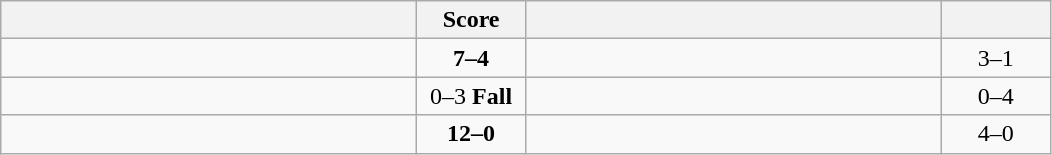<table class="wikitable" style="text-align: center; ">
<tr>
<th align="right" width="270"></th>
<th width="65">Score</th>
<th align="left" width="270"></th>
<th width="65"></th>
</tr>
<tr>
<td align="left"><strong></strong></td>
<td><strong>7–4</strong></td>
<td align="left"></td>
<td>3–1 <strong></strong></td>
</tr>
<tr>
<td align="left"></td>
<td>0–3 <strong>Fall</strong></td>
<td align="left"><strong></strong></td>
<td>0–4 <strong></strong></td>
</tr>
<tr>
<td align="left"><strong></strong></td>
<td><strong>12–0</strong></td>
<td align="left"></td>
<td>4–0 <strong></strong></td>
</tr>
</table>
